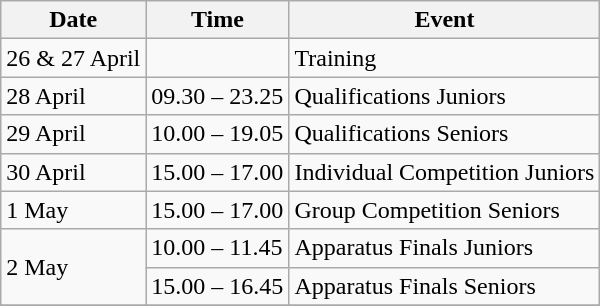<table class="wikitable">
<tr>
<th>Date</th>
<th>Time</th>
<th>Event</th>
</tr>
<tr>
<td>26 & 27 April</td>
<td></td>
<td>Training</td>
</tr>
<tr>
<td>28 April</td>
<td>09.30 – 23.25</td>
<td>Qualifications Juniors</td>
</tr>
<tr>
<td>29 April</td>
<td>10.00 – 19.05</td>
<td>Qualifications Seniors</td>
</tr>
<tr>
<td>30 April</td>
<td>15.00 – 17.00</td>
<td>Individual Competition Juniors</td>
</tr>
<tr>
<td>1 May</td>
<td>15.00 – 17.00</td>
<td>Group Competition Seniors</td>
</tr>
<tr>
<td rowspan="2">2 May</td>
<td>10.00 – 11.45</td>
<td>Apparatus Finals Juniors</td>
</tr>
<tr>
<td>15.00 – 16.45</td>
<td>Apparatus Finals Seniors</td>
</tr>
<tr>
</tr>
</table>
